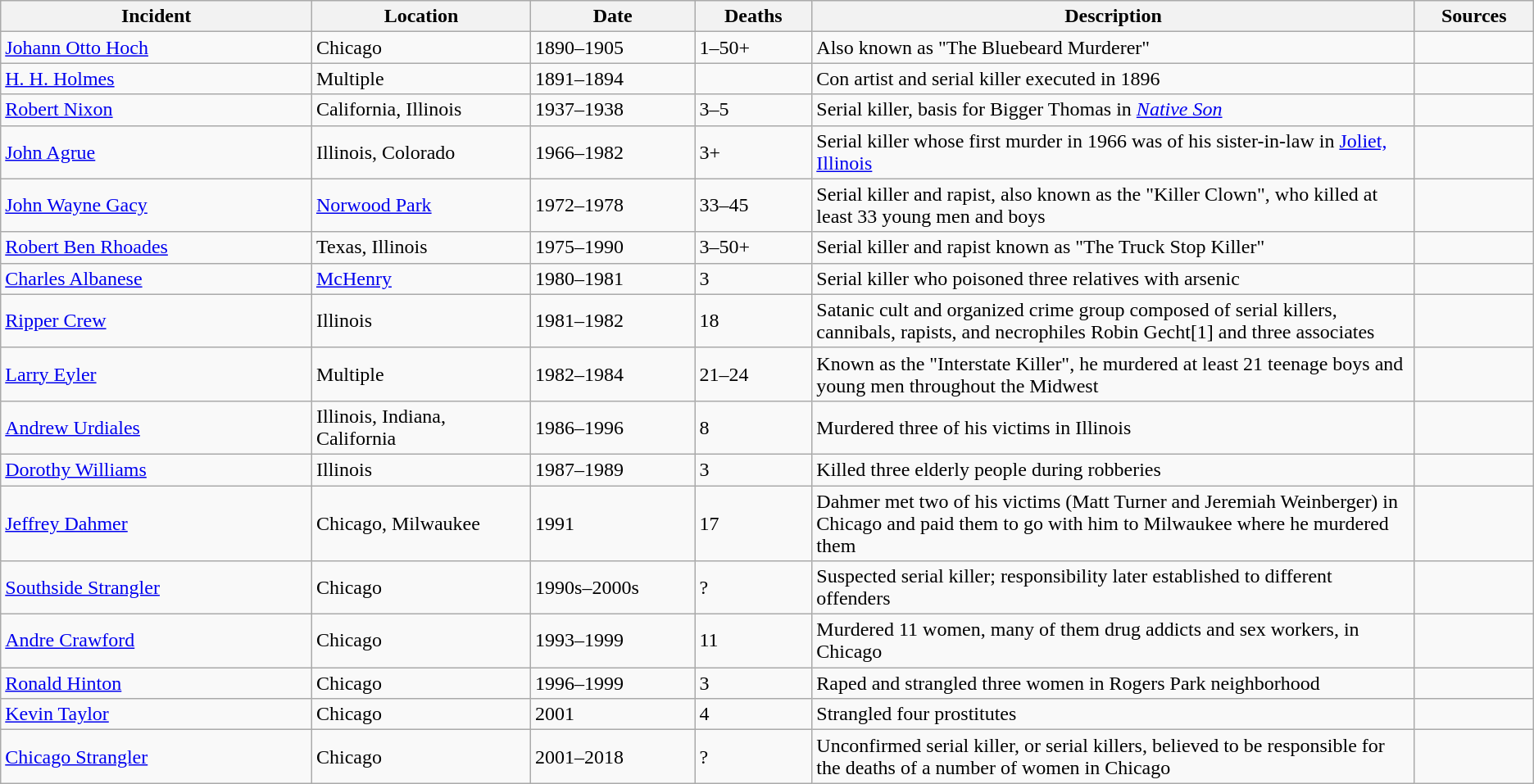<table class="wikitable sortable">
<tr>
<th width="300">Incident</th>
<th width="200">Location</th>
<th width="150">Date</th>
<th width="100">Deaths</th>
<th width="600">Description</th>
<th width="100">Sources</th>
</tr>
<tr>
<td><a href='#'>Johann Otto Hoch</a></td>
<td>Chicago</td>
<td>1890–1905</td>
<td>1–50+</td>
<td>Also known as "The Bluebeard Murderer"</td>
<td></td>
</tr>
<tr>
<td><a href='#'>H. H. Holmes</a></td>
<td>Multiple</td>
<td>1891–1894</td>
<td></td>
<td>Con artist and serial killer executed in 1896</td>
<td></td>
</tr>
<tr>
<td><a href='#'>Robert Nixon</a></td>
<td>California, Illinois</td>
<td>1937–1938</td>
<td>3–5</td>
<td>Serial killer, basis for Bigger Thomas in <em><a href='#'>Native Son</a></em></td>
<td></td>
</tr>
<tr>
<td><a href='#'>John Agrue</a></td>
<td>Illinois, Colorado</td>
<td>1966–1982</td>
<td>3+</td>
<td>Serial killer whose first murder in 1966 was of his sister-in-law in <a href='#'>Joliet, Illinois</a></td>
<td></td>
</tr>
<tr>
<td><a href='#'>John Wayne Gacy</a></td>
<td><a href='#'>Norwood Park</a></td>
<td>1972–1978</td>
<td>33–45</td>
<td>Serial killer and rapist, also known as the "Killer Clown", who killed at least 33 young men and boys</td>
<td></td>
</tr>
<tr>
<td><a href='#'>Robert Ben Rhoades</a></td>
<td>Texas, Illinois</td>
<td>1975–1990</td>
<td>3–50+</td>
<td>Serial killer and rapist known as "The Truck Stop Killer"</td>
<td></td>
</tr>
<tr>
<td><a href='#'>Charles Albanese</a></td>
<td><a href='#'>McHenry</a></td>
<td>1980–1981</td>
<td>3</td>
<td>Serial killer who poisoned three relatives with arsenic</td>
<td></td>
</tr>
<tr>
<td><a href='#'>Ripper Crew</a></td>
<td>Illinois</td>
<td>1981–1982</td>
<td>18</td>
<td>Satanic cult and organized crime group composed of serial killers, cannibals, rapists, and necrophiles Robin Gecht[1] and three associates</td>
<td></td>
</tr>
<tr>
<td><a href='#'>Larry Eyler</a></td>
<td>Multiple</td>
<td>1982–1984</td>
<td>21–24</td>
<td>Known as the "Interstate Killer", he murdered at least 21 teenage boys and young men throughout the Midwest</td>
<td></td>
</tr>
<tr>
<td><a href='#'>Andrew Urdiales</a></td>
<td>Illinois, Indiana, California</td>
<td>1986–1996</td>
<td>8</td>
<td>Murdered three of his victims in Illinois</td>
<td></td>
</tr>
<tr>
<td><a href='#'>Dorothy Williams</a></td>
<td>Illinois</td>
<td>1987–1989</td>
<td>3</td>
<td>Killed three elderly people during robberies</td>
<td></td>
</tr>
<tr>
<td><a href='#'>Jeffrey Dahmer</a></td>
<td>Chicago, Milwaukee</td>
<td>1991</td>
<td>17</td>
<td>Dahmer met two of his victims (Matt Turner and Jeremiah Weinberger) in Chicago and paid them to go with him to Milwaukee where he murdered them</td>
<td></td>
</tr>
<tr>
<td><a href='#'>Southside Strangler</a></td>
<td>Chicago</td>
<td>1990s–2000s</td>
<td>?</td>
<td>Suspected serial killer; responsibility later established to different offenders</td>
<td></td>
</tr>
<tr>
<td><a href='#'>Andre Crawford</a></td>
<td>Chicago</td>
<td>1993–1999</td>
<td>11</td>
<td>Murdered 11 women, many of them drug addicts and sex workers, in Chicago</td>
<td></td>
</tr>
<tr>
<td><a href='#'>Ronald Hinton</a></td>
<td>Chicago</td>
<td>1996–1999</td>
<td>3</td>
<td>Raped and strangled three women in Rogers Park neighborhood</td>
<td></td>
</tr>
<tr>
<td><a href='#'>Kevin Taylor</a></td>
<td>Chicago</td>
<td>2001</td>
<td>4</td>
<td>Strangled four prostitutes</td>
<td></td>
</tr>
<tr>
<td><a href='#'>Chicago Strangler</a></td>
<td>Chicago</td>
<td>2001–2018</td>
<td>?</td>
<td>Unconfirmed serial killer, or serial killers, believed to be responsible for the deaths of a number of women in Chicago</td>
<td></td>
</tr>
</table>
